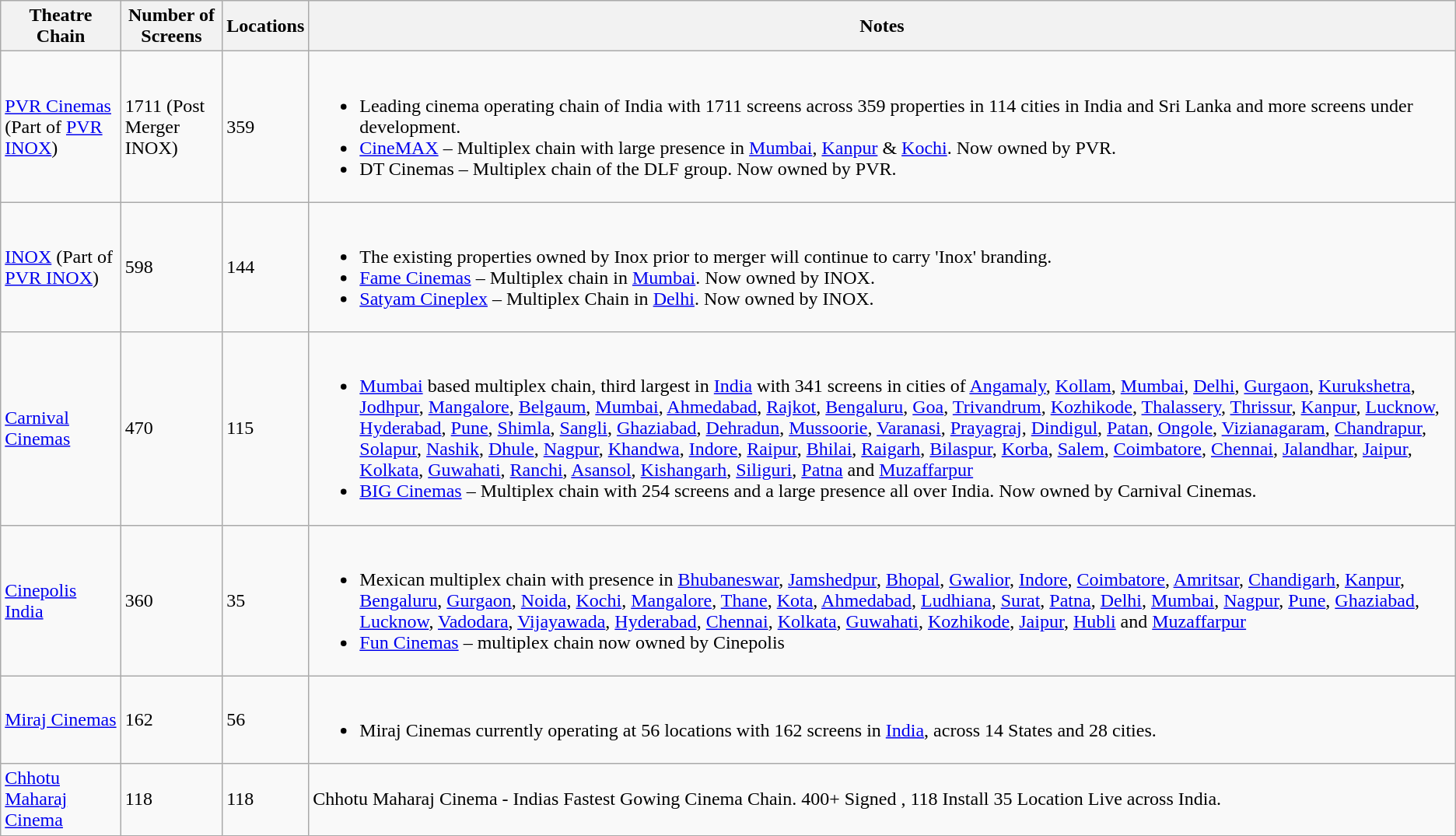<table class="wikitable sortable">
<tr>
<th><strong>Theatre Chain</strong></th>
<th><strong>Number of Screens</strong></th>
<th><strong>Locations</strong></th>
<th>Notes</th>
</tr>
<tr>
<td><a href='#'>PVR Cinemas</a> (Part of <a href='#'>PVR INOX</a>)</td>
<td>1711 (Post Merger INOX)</td>
<td>359</td>
<td><br><ul><li>Leading cinema operating chain of India with 1711 screens across 359 properties in 114 cities in India and Sri Lanka and more screens under development.</li><li><a href='#'>CineMAX</a> – Multiplex chain with large presence in <a href='#'>Mumbai</a>, <a href='#'>Kanpur</a> & <a href='#'>Kochi</a>. Now owned by PVR.</li><li>DT Cinemas – Multiplex chain of the DLF group. Now owned by PVR.</li></ul></td>
</tr>
<tr>
<td><a href='#'>INOX</a> (Part of <a href='#'>PVR INOX</a>)</td>
<td>598</td>
<td>144</td>
<td><br><ul><li>The existing properties owned by Inox prior to merger will continue to carry 'Inox' branding.</li><li><a href='#'>Fame Cinemas</a>  – Multiplex chain in <a href='#'>Mumbai</a>. Now owned by INOX.</li><li><a href='#'>Satyam Cineplex</a> – Multiplex Chain in <a href='#'>Delhi</a>. Now owned by INOX.</li></ul></td>
</tr>
<tr>
<td><a href='#'>Carnival Cinemas</a></td>
<td>470</td>
<td>115</td>
<td><br><ul><li><a href='#'>Mumbai</a> based multiplex chain, third largest in <a href='#'>India</a> with 341 screens in cities of <a href='#'>Angamaly</a>, <a href='#'>Kollam</a>, <a href='#'>Mumbai</a>, <a href='#'>Delhi</a>, <a href='#'>Gurgaon</a>, <a href='#'>Kurukshetra</a>, <a href='#'>Jodhpur</a>, <a href='#'>Mangalore</a>, <a href='#'>Belgaum</a>, <a href='#'>Mumbai</a>, <a href='#'>Ahmedabad</a>, <a href='#'>Rajkot</a>, <a href='#'>Bengaluru</a>, <a href='#'>Goa</a>, <a href='#'>Trivandrum</a>, <a href='#'>Kozhikode</a>, <a href='#'>Thalassery</a>, <a href='#'>Thrissur</a>, <a href='#'>Kanpur</a>, <a href='#'>Lucknow</a>, <a href='#'>Hyderabad</a>, <a href='#'>Pune</a>, <a href='#'>Shimla</a>, <a href='#'>Sangli</a>, <a href='#'>Ghaziabad</a>, <a href='#'>Dehradun</a>, <a href='#'>Mussoorie</a>, <a href='#'>Varanasi</a>, <a href='#'>Prayagraj</a>, <a href='#'>Dindigul</a>, <a href='#'>Patan</a>, <a href='#'>Ongole</a>, <a href='#'>Vizianagaram</a>, <a href='#'>Chandrapur</a>, <a href='#'>Solapur</a>, <a href='#'>Nashik</a>, <a href='#'>Dhule</a>, <a href='#'>Nagpur</a>, <a href='#'>Khandwa</a>, <a href='#'>Indore</a>, <a href='#'>Raipur</a>, <a href='#'>Bhilai</a>, <a href='#'>Raigarh</a>, <a href='#'>Bilaspur</a>, <a href='#'>Korba</a>, <a href='#'>Salem</a>, <a href='#'>Coimbatore</a>, <a href='#'>Chennai</a>, <a href='#'>Jalandhar</a>, <a href='#'>Jaipur</a>, <a href='#'>Kolkata</a>, <a href='#'>Guwahati</a>, <a href='#'>Ranchi</a>, <a href='#'>Asansol</a>, <a href='#'>Kishangarh</a>, <a href='#'>Siliguri</a>, <a href='#'>Patna</a> and <a href='#'>Muzaffarpur</a></li><li><a href='#'>BIG Cinemas</a> – Multiplex chain with 254 screens and a large presence all over India. Now owned by Carnival Cinemas.</li></ul></td>
</tr>
<tr>
<td><a href='#'>Cinepolis India</a></td>
<td>360</td>
<td>35</td>
<td><br><ul><li>Mexican multiplex chain with presence in <a href='#'>Bhubaneswar</a>, <a href='#'>Jamshedpur</a>, <a href='#'>Bhopal</a>, <a href='#'>Gwalior</a>, <a href='#'>Indore</a>, <a href='#'>Coimbatore</a>, <a href='#'>Amritsar</a>, <a href='#'>Chandigarh</a>, <a href='#'>Kanpur</a>, <a href='#'>Bengaluru</a>, <a href='#'>Gurgaon</a>, <a href='#'>Noida</a>, <a href='#'>Kochi</a>, <a href='#'>Mangalore</a>, <a href='#'>Thane</a>, <a href='#'>Kota</a>, <a href='#'>Ahmedabad</a>, <a href='#'>Ludhiana</a>, <a href='#'>Surat</a>, <a href='#'>Patna</a>, <a href='#'>Delhi</a>, <a href='#'>Mumbai</a>, <a href='#'>Nagpur</a>, <a href='#'>Pune</a>, <a href='#'>Ghaziabad</a>, <a href='#'>Lucknow</a>, <a href='#'>Vadodara</a>, <a href='#'>Vijayawada</a>, <a href='#'>Hyderabad</a>, <a href='#'>Chennai</a>, <a href='#'>Kolkata</a>, <a href='#'>Guwahati</a>, <a href='#'>Kozhikode</a>, <a href='#'>Jaipur</a>, <a href='#'>Hubli</a> and <a href='#'>Muzaffarpur</a></li><li><a href='#'>Fun Cinemas</a> – multiplex chain now owned by Cinepolis</li></ul></td>
</tr>
<tr>
<td><a href='#'>Miraj Cinemas</a></td>
<td>162</td>
<td>56</td>
<td><br><ul><li>Miraj Cinemas currently operating at 56 locations with 162 screens in <a href='#'>India</a>, across 14 States and 28 cities.</li></ul></td>
</tr>
<tr>
<td><a href='#'>Chhotu Maharaj Cinema</a></td>
<td>118</td>
<td>118</td>
<td>Chhotu Maharaj Cinema - Indias Fastest Gowing Cinema Chain. 400+ Signed , 118 Install 35 Location Live across India.</td>
</tr>
</table>
